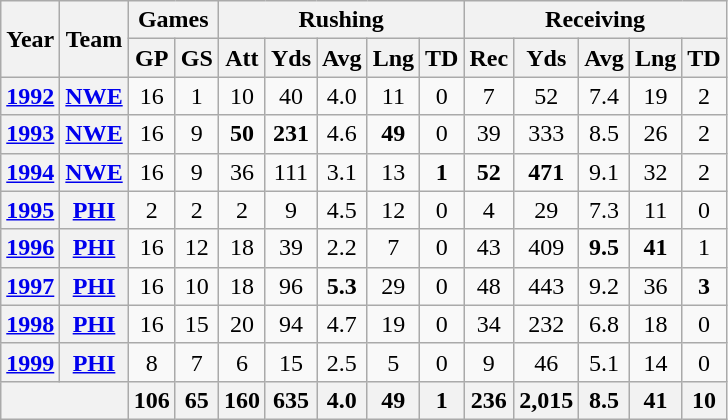<table class="wikitable" style="text-align:center;">
<tr>
<th rowspan="2">Year</th>
<th rowspan="2">Team</th>
<th colspan="2">Games</th>
<th colspan="5">Rushing</th>
<th colspan="5">Receiving</th>
</tr>
<tr>
<th>GP</th>
<th>GS</th>
<th>Att</th>
<th>Yds</th>
<th>Avg</th>
<th>Lng</th>
<th>TD</th>
<th>Rec</th>
<th>Yds</th>
<th>Avg</th>
<th>Lng</th>
<th>TD</th>
</tr>
<tr>
<th><a href='#'>1992</a></th>
<th><a href='#'>NWE</a></th>
<td>16</td>
<td>1</td>
<td>10</td>
<td>40</td>
<td>4.0</td>
<td>11</td>
<td>0</td>
<td>7</td>
<td>52</td>
<td>7.4</td>
<td>19</td>
<td>2</td>
</tr>
<tr>
<th><a href='#'>1993</a></th>
<th><a href='#'>NWE</a></th>
<td>16</td>
<td>9</td>
<td><strong>50</strong></td>
<td><strong>231</strong></td>
<td>4.6</td>
<td><strong>49</strong></td>
<td>0</td>
<td>39</td>
<td>333</td>
<td>8.5</td>
<td>26</td>
<td>2</td>
</tr>
<tr>
<th><a href='#'>1994</a></th>
<th><a href='#'>NWE</a></th>
<td>16</td>
<td>9</td>
<td>36</td>
<td>111</td>
<td>3.1</td>
<td>13</td>
<td><strong>1</strong></td>
<td><strong>52</strong></td>
<td><strong>471</strong></td>
<td>9.1</td>
<td>32</td>
<td>2</td>
</tr>
<tr>
<th><a href='#'>1995</a></th>
<th><a href='#'>PHI</a></th>
<td>2</td>
<td>2</td>
<td>2</td>
<td>9</td>
<td>4.5</td>
<td>12</td>
<td>0</td>
<td>4</td>
<td>29</td>
<td>7.3</td>
<td>11</td>
<td>0</td>
</tr>
<tr>
<th><a href='#'>1996</a></th>
<th><a href='#'>PHI</a></th>
<td>16</td>
<td>12</td>
<td>18</td>
<td>39</td>
<td>2.2</td>
<td>7</td>
<td>0</td>
<td>43</td>
<td>409</td>
<td><strong>9.5</strong></td>
<td><strong>41</strong></td>
<td>1</td>
</tr>
<tr>
<th><a href='#'>1997</a></th>
<th><a href='#'>PHI</a></th>
<td>16</td>
<td>10</td>
<td>18</td>
<td>96</td>
<td><strong>5.3</strong></td>
<td>29</td>
<td>0</td>
<td>48</td>
<td>443</td>
<td>9.2</td>
<td>36</td>
<td><strong>3</strong></td>
</tr>
<tr>
<th><a href='#'>1998</a></th>
<th><a href='#'>PHI</a></th>
<td>16</td>
<td>15</td>
<td>20</td>
<td>94</td>
<td>4.7</td>
<td>19</td>
<td>0</td>
<td>34</td>
<td>232</td>
<td>6.8</td>
<td>18</td>
<td>0</td>
</tr>
<tr>
<th><a href='#'>1999</a></th>
<th><a href='#'>PHI</a></th>
<td>8</td>
<td>7</td>
<td>6</td>
<td>15</td>
<td>2.5</td>
<td>5</td>
<td>0</td>
<td>9</td>
<td>46</td>
<td>5.1</td>
<td>14</td>
<td>0</td>
</tr>
<tr>
<th colspan="2"></th>
<th>106</th>
<th>65</th>
<th>160</th>
<th>635</th>
<th>4.0</th>
<th>49</th>
<th>1</th>
<th>236</th>
<th>2,015</th>
<th>8.5</th>
<th>41</th>
<th>10</th>
</tr>
</table>
